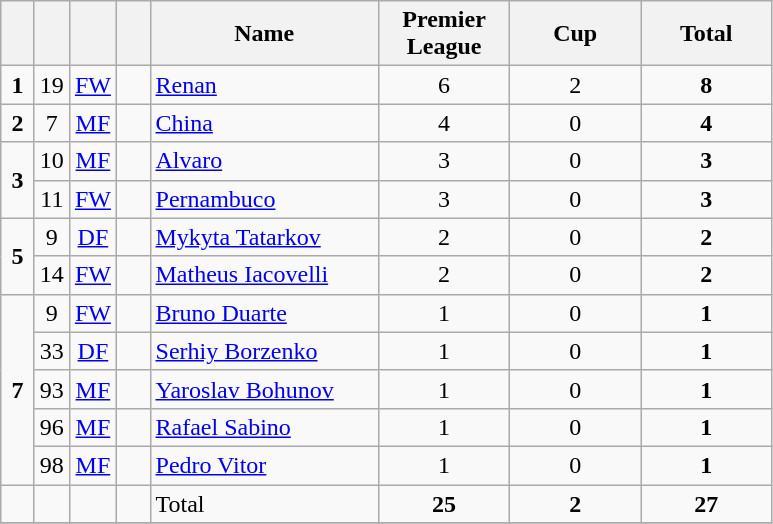<table class="wikitable" style="text-align:center">
<tr>
<th width=15></th>
<th width=15></th>
<th width=15></th>
<th width=15></th>
<th width=145>Name</th>
<th width=80><strong>Premier League</strong></th>
<th width=80><strong>Cup</strong></th>
<th width=80>Total</th>
</tr>
<tr>
<td><strong>1</strong></td>
<td>19</td>
<td><a href='#'>FW</a></td>
<td></td>
<td align=left><a href='#'>Renan</a></td>
<td>6</td>
<td>2</td>
<td><strong>8</strong></td>
</tr>
<tr>
<td><strong>2</strong></td>
<td>7</td>
<td><a href='#'>MF</a></td>
<td></td>
<td align=left><a href='#'>China</a></td>
<td>4</td>
<td>0</td>
<td><strong>4</strong></td>
</tr>
<tr>
<td rowspan=2><strong>3</strong></td>
<td>10</td>
<td><a href='#'>MF</a></td>
<td></td>
<td align=left><a href='#'>Alvaro</a></td>
<td>3</td>
<td>0</td>
<td><strong>3</strong></td>
</tr>
<tr>
<td>11</td>
<td><a href='#'>FW</a></td>
<td></td>
<td align=left><a href='#'>Pernambuco</a></td>
<td>3</td>
<td>0</td>
<td><strong>3</strong></td>
</tr>
<tr>
<td rowspan=2><strong>5</strong></td>
<td>9</td>
<td><a href='#'>DF</a></td>
<td></td>
<td align=left><a href='#'>Mykyta Tatarkov</a></td>
<td>2</td>
<td>0</td>
<td><strong>2</strong></td>
</tr>
<tr>
<td>14</td>
<td><a href='#'>FW</a></td>
<td></td>
<td align=left><a href='#'>Matheus Iacovelli</a></td>
<td>2</td>
<td>0</td>
<td><strong>2</strong></td>
</tr>
<tr>
<td rowspan=5><strong>7</strong></td>
<td>9</td>
<td><a href='#'>FW</a></td>
<td></td>
<td align=left><a href='#'>Bruno Duarte</a></td>
<td>1</td>
<td>0</td>
<td><strong>1</strong></td>
</tr>
<tr>
<td>33</td>
<td><a href='#'>DF</a></td>
<td></td>
<td align=left><a href='#'>Serhiy Borzenko</a></td>
<td>1</td>
<td>0</td>
<td><strong>1</strong></td>
</tr>
<tr>
<td>93</td>
<td><a href='#'>MF</a></td>
<td></td>
<td align=left><a href='#'>Yaroslav Bohunov</a></td>
<td>1</td>
<td>0</td>
<td><strong>1</strong></td>
</tr>
<tr>
<td>96</td>
<td><a href='#'>MF</a></td>
<td></td>
<td align=left><a href='#'>Rafael Sabino</a></td>
<td>1</td>
<td>0</td>
<td><strong>1</strong></td>
</tr>
<tr>
<td>98</td>
<td><a href='#'>MF</a></td>
<td></td>
<td align=left><a href='#'>Pedro Vitor</a></td>
<td>1</td>
<td>0</td>
<td><strong>1</strong></td>
</tr>
<tr>
<td></td>
<td></td>
<td></td>
<td></td>
<td align=left>Total</td>
<td><strong>25</strong></td>
<td><strong>2</strong></td>
<td><strong>27</strong></td>
</tr>
<tr>
</tr>
</table>
